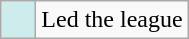<table class="wikitable">
<tr>
<td style="background:#CFECEC; width:1em"></td>
<td>Led the league</td>
</tr>
</table>
